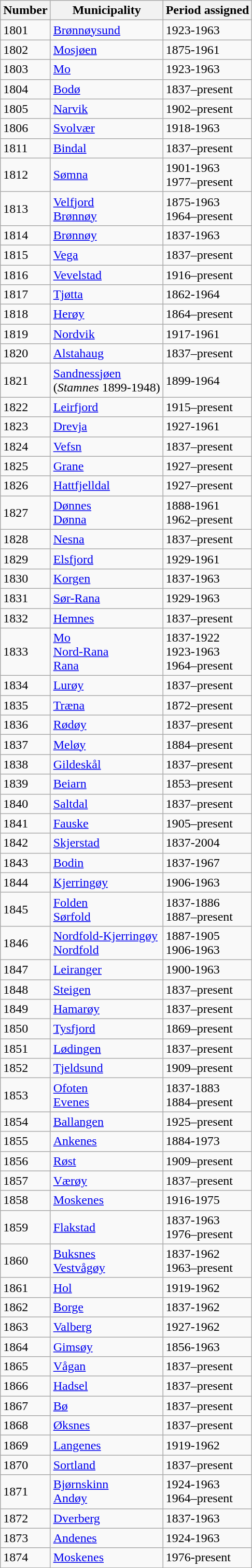<table class="wikitable">
<tr>
<th>Number</th>
<th>Municipality</th>
<th>Period assigned</th>
</tr>
<tr>
<td>1801</td>
<td><a href='#'>Brønnøysund</a></td>
<td>1923-1963</td>
</tr>
<tr>
<td>1802</td>
<td><a href='#'>Mosjøen</a></td>
<td>1875-1961</td>
</tr>
<tr>
<td>1803</td>
<td><a href='#'>Mo</a></td>
<td>1923-1963</td>
</tr>
<tr>
<td>1804</td>
<td><a href='#'>Bodø</a></td>
<td>1837–present</td>
</tr>
<tr>
<td>1805</td>
<td><a href='#'>Narvik</a></td>
<td>1902–present</td>
</tr>
<tr>
<td>1806</td>
<td><a href='#'>Svolvær</a></td>
<td>1918-1963</td>
</tr>
<tr>
<td>1811</td>
<td><a href='#'>Bindal</a></td>
<td>1837–present</td>
</tr>
<tr>
<td>1812</td>
<td><a href='#'>Sømna</a></td>
<td>1901-1963<br>1977–present</td>
</tr>
<tr>
<td>1813</td>
<td><a href='#'>Velfjord</a><br><a href='#'>Brønnøy</a></td>
<td>1875-1963<br>1964–present</td>
</tr>
<tr>
<td>1814</td>
<td><a href='#'>Brønnøy</a></td>
<td>1837-1963</td>
</tr>
<tr>
<td>1815</td>
<td><a href='#'>Vega</a></td>
<td>1837–present</td>
</tr>
<tr>
<td>1816</td>
<td><a href='#'>Vevelstad</a></td>
<td>1916–present</td>
</tr>
<tr>
<td>1817</td>
<td><a href='#'>Tjøtta</a></td>
<td>1862-1964</td>
</tr>
<tr>
<td>1818</td>
<td><a href='#'>Herøy</a></td>
<td>1864–present</td>
</tr>
<tr>
<td>1819</td>
<td><a href='#'>Nordvik</a></td>
<td>1917-1961</td>
</tr>
<tr>
<td>1820</td>
<td><a href='#'>Alstahaug</a></td>
<td>1837–present</td>
</tr>
<tr>
<td>1821</td>
<td><a href='#'>Sandnessjøen</a><br>(<em>Stamnes</em> 1899-1948)</td>
<td>1899-1964</td>
</tr>
<tr>
<td>1822</td>
<td><a href='#'>Leirfjord</a></td>
<td>1915–present</td>
</tr>
<tr>
<td>1823</td>
<td><a href='#'>Drevja</a></td>
<td>1927-1961</td>
</tr>
<tr>
<td>1824</td>
<td><a href='#'>Vefsn</a></td>
<td>1837–present</td>
</tr>
<tr>
<td>1825</td>
<td><a href='#'>Grane</a></td>
<td>1927–present</td>
</tr>
<tr>
<td>1826</td>
<td><a href='#'>Hattfjelldal</a></td>
<td>1927–present</td>
</tr>
<tr>
<td>1827</td>
<td><a href='#'>Dønnes</a><br><a href='#'>Dønna</a></td>
<td>1888-1961<br>1962–present</td>
</tr>
<tr>
<td>1828</td>
<td><a href='#'>Nesna</a></td>
<td>1837–present</td>
</tr>
<tr>
<td>1829</td>
<td><a href='#'>Elsfjord</a></td>
<td>1929-1961</td>
</tr>
<tr>
<td>1830</td>
<td><a href='#'>Korgen</a></td>
<td>1837-1963</td>
</tr>
<tr>
<td>1831</td>
<td><a href='#'>Sør-Rana</a></td>
<td>1929-1963</td>
</tr>
<tr>
<td>1832</td>
<td><a href='#'>Hemnes</a></td>
<td>1837–present</td>
</tr>
<tr>
<td>1833</td>
<td><a href='#'>Mo</a><br><a href='#'>Nord-Rana</a><br><a href='#'>Rana</a></td>
<td>1837-1922<br>1923-1963<br>1964–present</td>
</tr>
<tr>
<td>1834</td>
<td><a href='#'>Lurøy</a></td>
<td>1837–present</td>
</tr>
<tr>
<td>1835</td>
<td><a href='#'>Træna</a></td>
<td>1872–present</td>
</tr>
<tr>
<td>1836</td>
<td><a href='#'>Rødøy</a></td>
<td>1837–present</td>
</tr>
<tr>
<td>1837</td>
<td><a href='#'>Meløy</a></td>
<td>1884–present</td>
</tr>
<tr>
<td>1838</td>
<td><a href='#'>Gildeskål</a></td>
<td>1837–present</td>
</tr>
<tr>
<td>1839</td>
<td><a href='#'>Beiarn</a></td>
<td>1853–present</td>
</tr>
<tr>
<td>1840</td>
<td><a href='#'>Saltdal</a></td>
<td>1837–present</td>
</tr>
<tr>
<td>1841</td>
<td><a href='#'>Fauske</a></td>
<td>1905–present</td>
</tr>
<tr>
<td>1842</td>
<td><a href='#'>Skjerstad</a></td>
<td>1837-2004</td>
</tr>
<tr>
<td>1843</td>
<td><a href='#'>Bodin</a></td>
<td>1837-1967</td>
</tr>
<tr>
<td>1844</td>
<td><a href='#'>Kjerringøy</a></td>
<td>1906-1963</td>
</tr>
<tr>
<td>1845</td>
<td><a href='#'>Folden</a><br><a href='#'>Sørfold</a></td>
<td>1837-1886<br>1887–present</td>
</tr>
<tr>
<td>1846</td>
<td><a href='#'>Nordfold-Kjerringøy</a><br><a href='#'>Nordfold</a></td>
<td>1887-1905<br>1906-1963</td>
</tr>
<tr>
<td>1847</td>
<td><a href='#'>Leiranger</a></td>
<td>1900-1963</td>
</tr>
<tr>
<td>1848</td>
<td><a href='#'>Steigen</a></td>
<td>1837–present</td>
</tr>
<tr>
<td>1849</td>
<td><a href='#'>Hamarøy</a></td>
<td>1837–present</td>
</tr>
<tr>
<td>1850</td>
<td><a href='#'>Tysfjord</a></td>
<td>1869–present</td>
</tr>
<tr>
<td>1851</td>
<td><a href='#'>Lødingen</a></td>
<td>1837–present</td>
</tr>
<tr>
<td>1852</td>
<td><a href='#'>Tjeldsund</a></td>
<td>1909–present</td>
</tr>
<tr>
<td>1853</td>
<td><a href='#'>Ofoten</a><br><a href='#'>Evenes</a></td>
<td>1837-1883<br>1884–present</td>
</tr>
<tr>
<td>1854</td>
<td><a href='#'>Ballangen</a></td>
<td>1925–present</td>
</tr>
<tr>
<td>1855</td>
<td><a href='#'>Ankenes</a></td>
<td>1884-1973</td>
</tr>
<tr>
<td>1856</td>
<td><a href='#'>Røst</a></td>
<td>1909–present</td>
</tr>
<tr>
<td>1857</td>
<td><a href='#'>Værøy</a></td>
<td>1837–present</td>
</tr>
<tr>
<td>1858</td>
<td><a href='#'>Moskenes</a></td>
<td>1916-1975</td>
</tr>
<tr>
<td>1859</td>
<td><a href='#'>Flakstad</a></td>
<td>1837-1963<br>1976–present</td>
</tr>
<tr>
<td>1860</td>
<td><a href='#'>Buksnes</a><br><a href='#'>Vestvågøy</a></td>
<td>1837-1962<br>1963–present</td>
</tr>
<tr>
<td>1861</td>
<td><a href='#'>Hol</a></td>
<td>1919-1962</td>
</tr>
<tr>
<td>1862</td>
<td><a href='#'>Borge</a></td>
<td>1837-1962</td>
</tr>
<tr>
<td>1863</td>
<td><a href='#'>Valberg</a></td>
<td>1927-1962</td>
</tr>
<tr>
<td>1864</td>
<td><a href='#'>Gimsøy</a></td>
<td>1856-1963</td>
</tr>
<tr>
<td>1865</td>
<td><a href='#'>Vågan</a></td>
<td>1837–present</td>
</tr>
<tr>
<td>1866</td>
<td><a href='#'>Hadsel</a></td>
<td>1837–present</td>
</tr>
<tr>
<td>1867</td>
<td><a href='#'>Bø</a></td>
<td>1837–present</td>
</tr>
<tr>
<td>1868</td>
<td><a href='#'>Øksnes</a></td>
<td>1837–present</td>
</tr>
<tr>
<td>1869</td>
<td><a href='#'>Langenes</a></td>
<td>1919-1962</td>
</tr>
<tr>
<td>1870</td>
<td><a href='#'>Sortland</a></td>
<td>1837–present</td>
</tr>
<tr>
<td>1871</td>
<td><a href='#'>Bjørnskinn</a><br><a href='#'>Andøy</a></td>
<td>1924-1963<br>1964–present</td>
</tr>
<tr>
<td>1872</td>
<td><a href='#'>Dverberg</a></td>
<td>1837-1963</td>
</tr>
<tr>
<td>1873</td>
<td><a href='#'>Andenes</a></td>
<td>1924-1963</td>
</tr>
<tr>
<td>1874</td>
<td><a href='#'>Moskenes</a></td>
<td>1976-present</td>
</tr>
</table>
